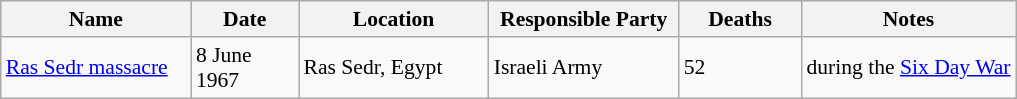<table class="sortable wikitable" style="font-size:90%;">
<tr>
<th style="width:120px;">Name</th>
<th style="width:65px;">Date</th>
<th style="width:120px;">Location</th>
<th style="width:120px;">Responsible Party</th>
<th style="width:75px;">Deaths</th>
<th class="unsortable">Notes</th>
</tr>
<tr>
<td><a href='#'>Ras Sedr massacre</a></td>
<td>8 June 1967</td>
<td>Ras Sedr, Egypt</td>
<td>Israeli Army</td>
<td>52</td>
<td>during the <a href='#'>Six Day War</a></td>
</tr>
</table>
